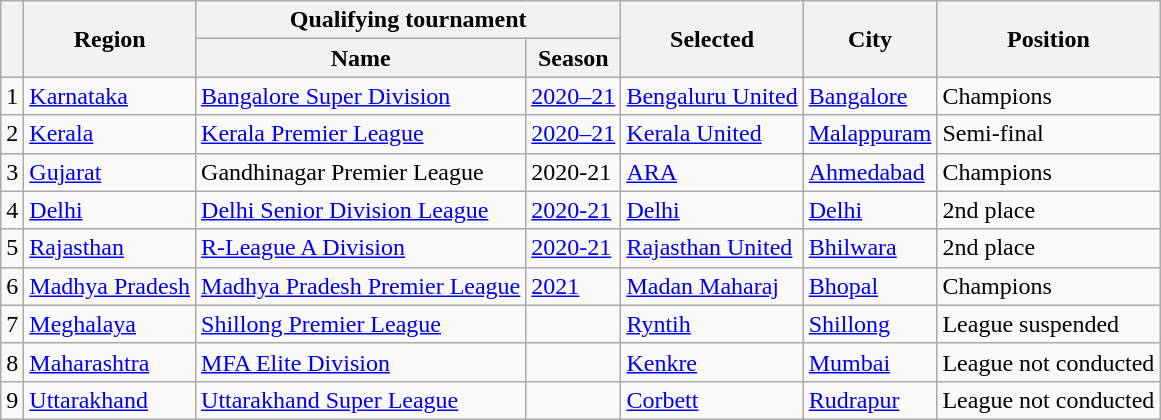<table class="wikitable sortable">
<tr>
<th rowspan="2"></th>
<th rowspan="2">Region</th>
<th colspan="2">Qualifying tournament</th>
<th rowspan="2">Selected</th>
<th rowspan="2">City</th>
<th rowspan="2">Position</th>
</tr>
<tr>
<th>Name</th>
<th>Season</th>
</tr>
<tr>
<td>1</td>
<td><a href='#'>Karnataka</a></td>
<td><a href='#'>Bangalore Super Division</a></td>
<td><a href='#'>2020–21</a></td>
<td><a href='#'>Bengaluru United</a></td>
<td><a href='#'>Bangalore</a></td>
<td>Champions</td>
</tr>
<tr>
<td>2</td>
<td><a href='#'>Kerala</a></td>
<td><a href='#'>Kerala Premier League</a></td>
<td><a href='#'>2020–21</a></td>
<td><a href='#'>Kerala United</a></td>
<td><a href='#'>Malappuram</a></td>
<td>Semi-final</td>
</tr>
<tr>
<td>3</td>
<td><a href='#'>Gujarat</a></td>
<td>Gandhinagar Premier League</td>
<td>2020-21</td>
<td><a href='#'>ARA</a></td>
<td><a href='#'>Ahmedabad</a></td>
<td>Champions</td>
</tr>
<tr>
<td>4</td>
<td><a href='#'>Delhi</a></td>
<td><a href='#'>Delhi Senior Division League</a></td>
<td><a href='#'>2020-21</a></td>
<td><a href='#'>Delhi</a></td>
<td><a href='#'>Delhi</a></td>
<td>2nd place</td>
</tr>
<tr>
<td>5</td>
<td><a href='#'>Rajasthan</a></td>
<td><a href='#'>R-League A Division</a></td>
<td><a href='#'>2020-21</a></td>
<td><a href='#'>Rajasthan United</a></td>
<td><a href='#'>Bhilwara</a></td>
<td>2nd place</td>
</tr>
<tr>
<td>6</td>
<td><a href='#'>Madhya Pradesh</a></td>
<td><a href='#'>Madhya Pradesh Premier League</a></td>
<td><a href='#'>2021</a></td>
<td><a href='#'>Madan Maharaj</a></td>
<td><a href='#'>Bhopal</a></td>
<td>Champions</td>
</tr>
<tr>
<td>7</td>
<td><a href='#'>Meghalaya</a></td>
<td><a href='#'>Shillong Premier League</a></td>
<td></td>
<td><a href='#'>Ryntih</a></td>
<td><a href='#'>Shillong</a></td>
<td>League suspended</td>
</tr>
<tr>
<td>8</td>
<td><a href='#'>Maharashtra</a></td>
<td><a href='#'>MFA Elite Division</a></td>
<td></td>
<td><a href='#'>Kenkre</a></td>
<td><a href='#'>Mumbai</a></td>
<td>League not conducted</td>
</tr>
<tr>
<td>9</td>
<td><a href='#'>Uttarakhand</a></td>
<td><a href='#'>Uttarakhand Super League</a></td>
<td></td>
<td><a href='#'>Corbett</a></td>
<td><a href='#'>Rudrapur</a></td>
<td>League not conducted</td>
</tr>
</table>
